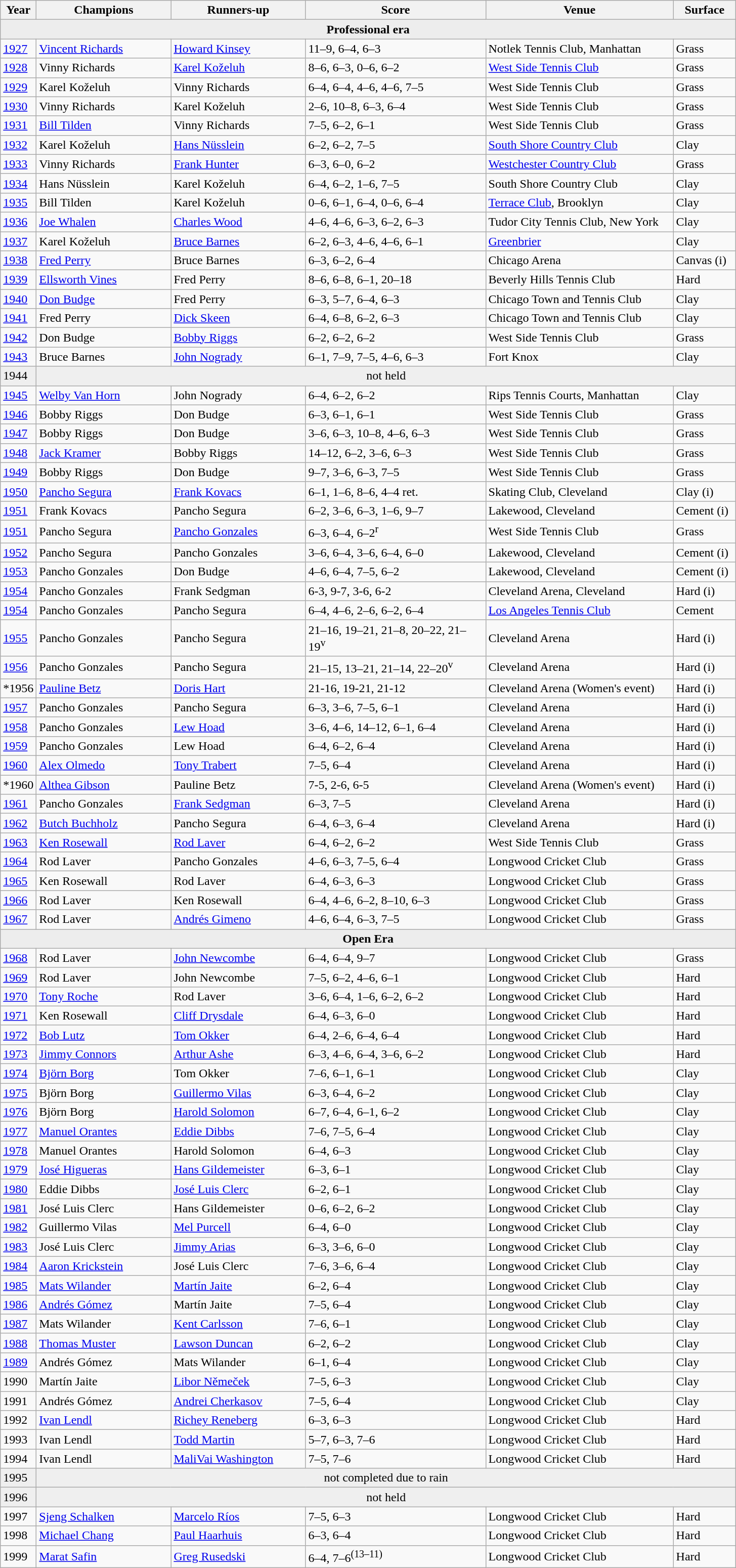<table class="wikitable">
<tr>
<th style="width:40px">Year</th>
<th style="width:170px">Champions</th>
<th style="width:170px">Runners-up</th>
<th style="width:230px" class="unsortable">Score</th>
<th style="width:240px">Venue</th>
<th style="width:75px">Surface</th>
</tr>
<tr style="background:#ededed">
<td colspan=6 align="center"><strong>Professional era</strong></td>
</tr>
<tr>
<td><a href='#'>1927</a></td>
<td> <a href='#'>Vincent Richards</a></td>
<td> <a href='#'>Howard Kinsey</a></td>
<td>11–9, 6–4, 6–3</td>
<td>Notlek Tennis Club, Manhattan</td>
<td>Grass</td>
</tr>
<tr>
<td><a href='#'>1928</a></td>
<td> Vinny Richards</td>
<td> <a href='#'>Karel Koželuh</a></td>
<td>8–6, 6–3, 0–6, 6–2</td>
<td><a href='#'>West Side Tennis Club</a></td>
<td>Grass</td>
</tr>
<tr>
<td><a href='#'>1929</a></td>
<td> Karel Koželuh</td>
<td> Vinny Richards</td>
<td>6–4, 6–4, 4–6, 4–6, 7–5</td>
<td>West Side Tennis Club</td>
<td>Grass</td>
</tr>
<tr>
<td><a href='#'>1930</a></td>
<td> Vinny Richards</td>
<td> Karel Koželuh</td>
<td>2–6, 10–8, 6–3, 6–4</td>
<td>West Side Tennis Club</td>
<td>Grass</td>
</tr>
<tr>
<td><a href='#'>1931</a></td>
<td> <a href='#'>Bill Tilden</a></td>
<td> Vinny Richards</td>
<td>7–5, 6–2, 6–1</td>
<td>West Side Tennis Club</td>
<td>Grass</td>
</tr>
<tr>
<td><a href='#'>1932</a></td>
<td> Karel Koželuh</td>
<td> <a href='#'>Hans Nüsslein</a></td>
<td>6–2, 6–2, 7–5</td>
<td><a href='#'>South Shore Country Club</a></td>
<td>Clay</td>
</tr>
<tr>
<td><a href='#'>1933</a></td>
<td> Vinny Richards</td>
<td> <a href='#'>Frank Hunter</a></td>
<td>6–3, 6–0, 6–2</td>
<td><a href='#'>Westchester Country Club</a></td>
<td>Grass</td>
</tr>
<tr>
<td><a href='#'>1934</a></td>
<td> Hans Nüsslein</td>
<td> Karel Koželuh</td>
<td>6–4, 6–2, 1–6, 7–5</td>
<td>South Shore Country Club</td>
<td>Clay</td>
</tr>
<tr>
<td><a href='#'>1935</a></td>
<td> Bill Tilden</td>
<td> Karel Koželuh</td>
<td>0–6, 6–1, 6–4, 0–6, 6–4</td>
<td><a href='#'>Terrace Club</a>, Brooklyn</td>
<td>Clay</td>
</tr>
<tr>
<td><a href='#'>1936</a></td>
<td> <a href='#'>Joe Whalen</a></td>
<td> <a href='#'>Charles Wood</a></td>
<td>4–6, 4–6, 6–3, 6–2, 6–3</td>
<td>Tudor City Tennis Club, New York</td>
<td>Clay</td>
</tr>
<tr>
<td><a href='#'>1937</a></td>
<td> Karel Koželuh</td>
<td> <a href='#'>Bruce Barnes</a></td>
<td>6–2, 6–3, 4–6, 4–6, 6–1</td>
<td><a href='#'>Greenbrier</a></td>
<td>Clay</td>
</tr>
<tr>
<td><a href='#'>1938</a></td>
<td> <a href='#'>Fred Perry</a></td>
<td> Bruce Barnes</td>
<td>6–3, 6–2, 6–4</td>
<td>Chicago Arena</td>
<td>Canvas (i)</td>
</tr>
<tr>
<td><a href='#'>1939</a></td>
<td> <a href='#'>Ellsworth Vines</a></td>
<td> Fred Perry</td>
<td>8–6, 6–8, 6–1, 20–18</td>
<td>Beverly Hills Tennis Club</td>
<td>Hard</td>
</tr>
<tr>
<td><a href='#'>1940</a></td>
<td> <a href='#'>Don Budge</a></td>
<td> Fred Perry</td>
<td>6–3, 5–7, 6–4, 6–3</td>
<td>Chicago Town and Tennis Club</td>
<td>Clay</td>
</tr>
<tr>
<td><a href='#'>1941</a></td>
<td> Fred Perry</td>
<td> <a href='#'>Dick Skeen</a></td>
<td>6–4, 6–8, 6–2, 6–3</td>
<td>Chicago Town and Tennis Club</td>
<td>Clay</td>
</tr>
<tr>
<td><a href='#'>1942</a></td>
<td> Don Budge</td>
<td> <a href='#'>Bobby Riggs</a></td>
<td>6–2, 6–2, 6–2</td>
<td>West Side Tennis Club</td>
<td>Grass</td>
</tr>
<tr>
<td><a href='#'>1943</a></td>
<td> Bruce Barnes</td>
<td> <a href='#'>John Nogrady</a></td>
<td>6–1, 7–9, 7–5, 4–6, 6–3</td>
<td>Fort Knox</td>
<td>Clay</td>
</tr>
<tr style="background:#efefef">
<td>1944</td>
<td colspan=5 align=center>not held</td>
</tr>
<tr>
<td><a href='#'>1945</a></td>
<td> <a href='#'>Welby Van Horn</a></td>
<td> John Nogrady</td>
<td>6–4, 6–2, 6–2</td>
<td>Rips Tennis Courts, Manhattan</td>
<td>Clay</td>
</tr>
<tr>
<td><a href='#'>1946</a></td>
<td> Bobby Riggs</td>
<td> Don Budge</td>
<td>6–3, 6–1, 6–1</td>
<td>West Side Tennis Club</td>
<td>Grass</td>
</tr>
<tr>
<td><a href='#'>1947</a></td>
<td> Bobby Riggs</td>
<td> Don Budge</td>
<td>3–6, 6–3, 10–8, 4–6, 6–3</td>
<td>West Side Tennis Club</td>
<td>Grass</td>
</tr>
<tr>
<td><a href='#'>1948</a></td>
<td> <a href='#'>Jack Kramer</a></td>
<td> Bobby Riggs</td>
<td>14–12, 6–2, 3–6, 6–3</td>
<td>West Side Tennis Club</td>
<td>Grass</td>
</tr>
<tr>
<td><a href='#'>1949</a></td>
<td> Bobby Riggs</td>
<td> Don Budge</td>
<td>9–7, 3–6, 6–3, 7–5</td>
<td>West Side Tennis Club</td>
<td>Grass</td>
</tr>
<tr>
<td><a href='#'>1950</a></td>
<td> <a href='#'>Pancho Segura</a></td>
<td> <a href='#'>Frank Kovacs</a></td>
<td>6–1, 1–6, 8–6, 4–4 ret.</td>
<td>Skating Club, Cleveland</td>
<td>Clay (i)</td>
</tr>
<tr>
<td><a href='#'>1951</a></td>
<td> Frank Kovacs</td>
<td> Pancho Segura</td>
<td>6–2, 3–6, 6–3, 1–6, 9–7</td>
<td>Lakewood, Cleveland</td>
<td>Cement (i)</td>
</tr>
<tr>
<td><a href='#'>1951</a></td>
<td> Pancho Segura</td>
<td> <a href='#'>Pancho Gonzales</a></td>
<td>6–3, 6–4, 6–2<sup>r</sup></td>
<td>West Side Tennis Club</td>
<td>Grass</td>
</tr>
<tr>
<td><a href='#'>1952</a></td>
<td> Pancho Segura</td>
<td> Pancho Gonzales</td>
<td>3–6, 6–4, 3–6, 6–4, 6–0</td>
<td>Lakewood, Cleveland</td>
<td>Cement (i)</td>
</tr>
<tr>
<td><a href='#'>1953</a></td>
<td> Pancho Gonzales</td>
<td> Don Budge</td>
<td>4–6, 6–4, 7–5, 6–2</td>
<td>Lakewood, Cleveland</td>
<td>Cement (i)</td>
</tr>
<tr>
<td><a href='#'>1954</a></td>
<td> Pancho Gonzales</td>
<td> Frank Sedgman</td>
<td>6-3, 9-7, 3-6, 6-2</td>
<td>Cleveland Arena, Cleveland</td>
<td>Hard (i)</td>
</tr>
<tr>
<td><a href='#'>1954</a></td>
<td> Pancho Gonzales</td>
<td> Pancho Segura</td>
<td>6–4, 4–6, 2–6, 6–2, 6–4</td>
<td><a href='#'>Los Angeles Tennis Club</a></td>
<td>Cement</td>
</tr>
<tr>
<td><a href='#'>1955</a></td>
<td> Pancho Gonzales</td>
<td> Pancho Segura</td>
<td>21–16, 19–21, 21–8, 20–22, 21–19<sup>v</sup></td>
<td>Cleveland Arena</td>
<td>Hard (i)</td>
</tr>
<tr>
<td><a href='#'>1956</a></td>
<td> Pancho Gonzales</td>
<td> Pancho Segura</td>
<td>21–15, 13–21, 21–14, 22–20<sup>v</sup></td>
<td>Cleveland Arena</td>
<td>Hard (i)</td>
</tr>
<tr>
<td>*1956</td>
<td> <a href='#'>Pauline Betz</a></td>
<td> <a href='#'>Doris Hart</a></td>
<td>21-16, 19-21, 21-12</td>
<td>Cleveland Arena (Women's event)</td>
<td>Hard (i)</td>
</tr>
<tr>
<td><a href='#'>1957</a></td>
<td> Pancho Gonzales</td>
<td> Pancho Segura</td>
<td>6–3, 3–6, 7–5, 6–1</td>
<td>Cleveland Arena</td>
<td>Hard (i)</td>
</tr>
<tr>
<td><a href='#'>1958</a></td>
<td> Pancho Gonzales</td>
<td> <a href='#'>Lew Hoad</a></td>
<td>3–6, 4–6, 14–12, 6–1, 6–4</td>
<td>Cleveland Arena</td>
<td>Hard (i)</td>
</tr>
<tr>
<td><a href='#'>1959</a></td>
<td> Pancho Gonzales</td>
<td> Lew Hoad</td>
<td>6–4, 6–2, 6–4</td>
<td>Cleveland Arena</td>
<td>Hard (i)</td>
</tr>
<tr>
<td><a href='#'>1960</a></td>
<td> <a href='#'>Alex Olmedo</a></td>
<td> <a href='#'>Tony Trabert</a></td>
<td>7–5, 6–4</td>
<td>Cleveland Arena</td>
<td>Hard (i)</td>
</tr>
<tr>
<td>*1960</td>
<td> <a href='#'>Althea Gibson</a></td>
<td> Pauline Betz</td>
<td>7-5, 2-6, 6-5</td>
<td>Cleveland Arena (Women's event)</td>
<td>Hard (i)</td>
</tr>
<tr>
<td><a href='#'>1961</a></td>
<td> Pancho Gonzales</td>
<td> <a href='#'>Frank Sedgman</a></td>
<td>6–3, 7–5</td>
<td>Cleveland Arena</td>
<td>Hard (i)</td>
</tr>
<tr>
<td><a href='#'>1962</a></td>
<td> <a href='#'>Butch Buchholz</a></td>
<td> Pancho Segura</td>
<td>6–4, 6–3, 6–4</td>
<td>Cleveland Arena</td>
<td>Hard (i)</td>
</tr>
<tr>
<td><a href='#'>1963</a></td>
<td> <a href='#'>Ken Rosewall</a></td>
<td> <a href='#'>Rod Laver</a></td>
<td>6–4, 6–2, 6–2</td>
<td>West Side Tennis Club</td>
<td>Grass</td>
</tr>
<tr>
<td><a href='#'>1964</a></td>
<td> Rod Laver</td>
<td> Pancho Gonzales</td>
<td>4–6, 6–3, 7–5, 6–4</td>
<td>Longwood Cricket Club</td>
<td>Grass</td>
</tr>
<tr>
<td><a href='#'>1965</a></td>
<td> Ken Rosewall</td>
<td> Rod Laver</td>
<td>6–4, 6–3, 6–3</td>
<td>Longwood Cricket Club</td>
<td>Grass</td>
</tr>
<tr>
<td><a href='#'>1966</a></td>
<td> Rod Laver</td>
<td> Ken Rosewall</td>
<td>6–4, 4–6, 6–2, 8–10, 6–3</td>
<td>Longwood Cricket Club</td>
<td>Grass</td>
</tr>
<tr>
<td><a href='#'>1967</a></td>
<td> Rod Laver</td>
<td> <a href='#'>Andrés Gimeno</a></td>
<td>4–6, 6–4, 6–3, 7–5</td>
<td>Longwood Cricket Club</td>
<td>Grass</td>
</tr>
<tr style="background:#ededed">
<td colspan=6 align="center"><strong>Open Era</strong></td>
</tr>
<tr>
<td><a href='#'>1968</a></td>
<td> Rod Laver</td>
<td> <a href='#'>John Newcombe</a></td>
<td>6–4, 6–4, 9–7</td>
<td>Longwood Cricket Club</td>
<td>Grass</td>
</tr>
<tr>
<td><a href='#'>1969</a></td>
<td> Rod Laver</td>
<td> John Newcombe</td>
<td>7–5, 6–2, 4–6, 6–1</td>
<td>Longwood Cricket Club</td>
<td>Hard</td>
</tr>
<tr>
<td><a href='#'>1970</a></td>
<td> <a href='#'>Tony Roche</a></td>
<td> Rod Laver</td>
<td>3–6, 6–4, 1–6, 6–2, 6–2</td>
<td>Longwood Cricket Club</td>
<td>Hard</td>
</tr>
<tr>
<td><a href='#'>1971</a></td>
<td> Ken Rosewall</td>
<td> <a href='#'>Cliff Drysdale</a></td>
<td>6–4, 6–3, 6–0</td>
<td>Longwood Cricket Club</td>
<td>Hard</td>
</tr>
<tr>
<td><a href='#'>1972</a></td>
<td> <a href='#'>Bob Lutz</a></td>
<td> <a href='#'>Tom Okker</a></td>
<td>6–4, 2–6, 6–4, 6–4</td>
<td>Longwood Cricket Club</td>
<td>Hard</td>
</tr>
<tr>
<td><a href='#'>1973</a></td>
<td> <a href='#'>Jimmy Connors</a></td>
<td> <a href='#'>Arthur Ashe</a></td>
<td>6–3, 4–6, 6–4, 3–6, 6–2</td>
<td>Longwood Cricket Club</td>
<td>Hard</td>
</tr>
<tr>
<td><a href='#'>1974</a></td>
<td> <a href='#'>Björn Borg</a></td>
<td> Tom Okker</td>
<td>7–6, 6–1, 6–1</td>
<td>Longwood Cricket Club</td>
<td>Clay</td>
</tr>
<tr>
<td><a href='#'>1975</a></td>
<td> Björn Borg</td>
<td> <a href='#'>Guillermo Vilas</a></td>
<td>6–3, 6–4, 6–2</td>
<td>Longwood Cricket Club</td>
<td>Clay</td>
</tr>
<tr>
<td><a href='#'>1976</a></td>
<td> Björn Borg</td>
<td> <a href='#'>Harold Solomon</a></td>
<td>6–7, 6–4, 6–1, 6–2</td>
<td>Longwood Cricket Club</td>
<td>Clay</td>
</tr>
<tr>
<td><a href='#'>1977</a></td>
<td> <a href='#'>Manuel Orantes</a></td>
<td> <a href='#'>Eddie Dibbs</a></td>
<td>7–6, 7–5, 6–4</td>
<td>Longwood Cricket Club</td>
<td>Clay</td>
</tr>
<tr>
<td><a href='#'>1978</a></td>
<td> Manuel Orantes</td>
<td> Harold Solomon</td>
<td>6–4, 6–3</td>
<td>Longwood Cricket Club</td>
<td>Clay</td>
</tr>
<tr>
<td><a href='#'>1979</a></td>
<td> <a href='#'>José Higueras</a></td>
<td> <a href='#'>Hans Gildemeister</a></td>
<td>6–3, 6–1</td>
<td>Longwood Cricket Club</td>
<td>Clay</td>
</tr>
<tr>
<td><a href='#'>1980</a></td>
<td> Eddie Dibbs</td>
<td> <a href='#'>José Luis Clerc</a></td>
<td>6–2, 6–1</td>
<td>Longwood Cricket Club</td>
<td>Clay</td>
</tr>
<tr>
<td><a href='#'>1981</a></td>
<td> José Luis Clerc</td>
<td> Hans Gildemeister</td>
<td>0–6, 6–2, 6–2</td>
<td>Longwood Cricket Club</td>
<td>Clay</td>
</tr>
<tr>
<td><a href='#'>1982</a></td>
<td> Guillermo Vilas</td>
<td> <a href='#'>Mel Purcell</a></td>
<td>6–4, 6–0</td>
<td>Longwood Cricket Club</td>
<td>Clay</td>
</tr>
<tr>
<td><a href='#'>1983</a></td>
<td> José Luis Clerc</td>
<td> <a href='#'>Jimmy Arias</a></td>
<td>6–3, 3–6, 6–0</td>
<td>Longwood Cricket Club</td>
<td>Clay</td>
</tr>
<tr>
<td><a href='#'>1984</a></td>
<td> <a href='#'>Aaron Krickstein</a></td>
<td> José Luis Clerc</td>
<td>7–6, 3–6, 6–4</td>
<td>Longwood Cricket Club</td>
<td>Clay</td>
</tr>
<tr>
<td><a href='#'>1985</a></td>
<td> <a href='#'>Mats Wilander</a></td>
<td> <a href='#'>Martín Jaite</a></td>
<td>6–2, 6–4</td>
<td>Longwood Cricket Club</td>
<td>Clay</td>
</tr>
<tr>
<td><a href='#'>1986</a></td>
<td> <a href='#'>Andrés Gómez</a></td>
<td> Martín Jaite</td>
<td>7–5, 6–4</td>
<td>Longwood Cricket Club</td>
<td>Clay</td>
</tr>
<tr>
<td><a href='#'>1987</a></td>
<td> Mats Wilander</td>
<td> <a href='#'>Kent Carlsson</a></td>
<td>7–6, 6–1</td>
<td>Longwood Cricket Club</td>
<td>Clay</td>
</tr>
<tr>
<td><a href='#'>1988</a></td>
<td> <a href='#'>Thomas Muster</a></td>
<td> <a href='#'>Lawson Duncan</a></td>
<td>6–2, 6–2</td>
<td>Longwood Cricket Club</td>
<td>Clay</td>
</tr>
<tr>
<td><a href='#'>1989</a></td>
<td> Andrés Gómez</td>
<td> Mats Wilander</td>
<td>6–1, 6–4</td>
<td>Longwood Cricket Club</td>
<td>Clay</td>
</tr>
<tr>
<td>1990</td>
<td> Martín Jaite</td>
<td> <a href='#'>Libor Němeček</a></td>
<td>7–5, 6–3</td>
<td>Longwood Cricket Club</td>
<td>Clay</td>
</tr>
<tr>
<td>1991</td>
<td> Andrés Gómez</td>
<td> <a href='#'>Andrei Cherkasov</a></td>
<td>7–5, 6–4</td>
<td>Longwood Cricket Club</td>
<td>Clay</td>
</tr>
<tr>
<td>1992</td>
<td> <a href='#'>Ivan Lendl</a></td>
<td> <a href='#'>Richey Reneberg</a></td>
<td>6–3, 6–3</td>
<td>Longwood Cricket Club</td>
<td>Hard</td>
</tr>
<tr>
<td>1993</td>
<td> Ivan Lendl</td>
<td> <a href='#'>Todd Martin</a></td>
<td>5–7, 6–3, 7–6</td>
<td>Longwood Cricket Club</td>
<td>Hard</td>
</tr>
<tr>
<td>1994</td>
<td> Ivan Lendl</td>
<td> <a href='#'>MaliVai Washington</a></td>
<td>7–5, 7–6</td>
<td>Longwood Cricket Club</td>
<td>Hard</td>
</tr>
<tr style="background:#efefef">
<td>1995</td>
<td colspan=5 align=center>not completed due to rain</td>
</tr>
<tr style="background:#efefef">
<td>1996</td>
<td colspan=5 align=center>not held</td>
</tr>
<tr>
<td>1997</td>
<td> <a href='#'>Sjeng Schalken</a></td>
<td> <a href='#'>Marcelo Ríos</a></td>
<td>7–5, 6–3</td>
<td>Longwood Cricket Club</td>
<td>Hard</td>
</tr>
<tr>
<td>1998</td>
<td> <a href='#'>Michael Chang</a></td>
<td> <a href='#'>Paul Haarhuis</a></td>
<td>6–3, 6–4</td>
<td>Longwood Cricket Club</td>
<td>Hard</td>
</tr>
<tr>
<td>1999</td>
<td> <a href='#'>Marat Safin</a></td>
<td> <a href='#'>Greg Rusedski</a></td>
<td>6–4, 7–6<sup>(13–11)</sup></td>
<td>Longwood Cricket Club</td>
<td>Hard</td>
</tr>
</table>
